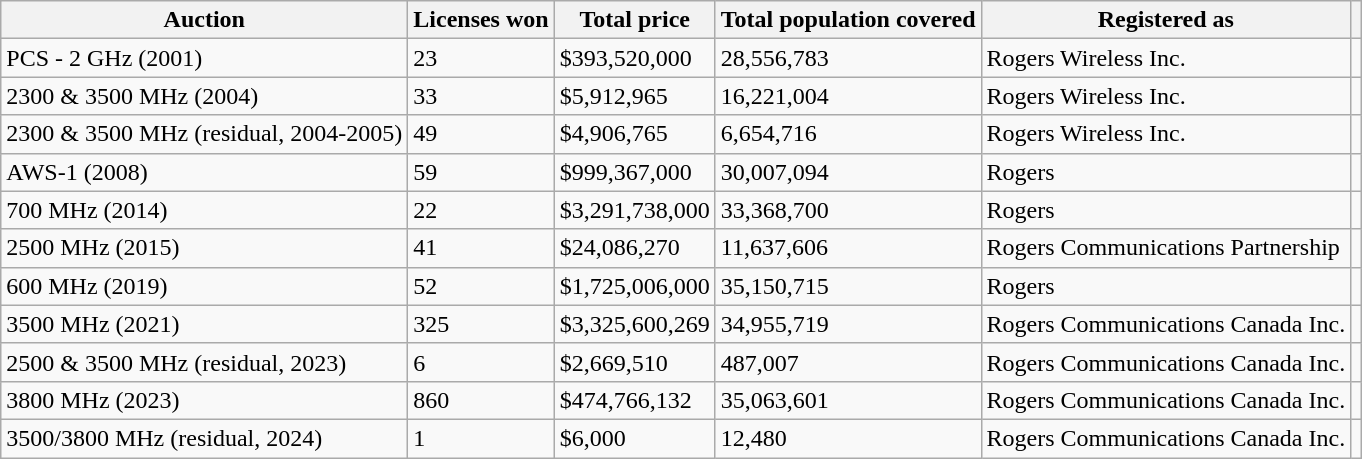<table class="wikitable sortable">
<tr>
<th>Auction</th>
<th>Licenses won</th>
<th>Total price</th>
<th>Total population covered</th>
<th>Registered as</th>
<th></th>
</tr>
<tr>
<td>PCS - 2 GHz (2001)</td>
<td>23</td>
<td>$393,520,000</td>
<td>28,556,783</td>
<td>Rogers Wireless Inc.</td>
<td></td>
</tr>
<tr>
<td>2300 & 3500 MHz (2004)</td>
<td>33</td>
<td>$5,912,965</td>
<td>16,221,004</td>
<td>Rogers Wireless Inc.</td>
<td></td>
</tr>
<tr>
<td>2300 & 3500 MHz (residual, 2004-2005)</td>
<td>49</td>
<td>$4,906,765</td>
<td>6,654,716</td>
<td>Rogers Wireless Inc.</td>
<td></td>
</tr>
<tr>
<td>AWS-1 (2008)</td>
<td>59</td>
<td>$999,367,000</td>
<td>30,007,094</td>
<td>Rogers</td>
<td></td>
</tr>
<tr>
<td>700 MHz (2014)</td>
<td>22</td>
<td>$3,291,738,000</td>
<td>33,368,700</td>
<td>Rogers</td>
<td></td>
</tr>
<tr>
<td>2500 MHz (2015)</td>
<td>41</td>
<td>$24,086,270</td>
<td>11,637,606</td>
<td>Rogers Communications Partnership</td>
<td></td>
</tr>
<tr>
<td>600 MHz (2019)</td>
<td>52</td>
<td>$1,725,006,000</td>
<td>35,150,715</td>
<td>Rogers</td>
<td></td>
</tr>
<tr>
<td>3500 MHz (2021)</td>
<td>325</td>
<td>$3,325,600,269</td>
<td>34,955,719</td>
<td>Rogers Communications Canada Inc.</td>
<td></td>
</tr>
<tr>
<td>2500 & 3500 MHz (residual, 2023)</td>
<td>6</td>
<td>$2,669,510</td>
<td>487,007</td>
<td>Rogers Communications Canada Inc.</td>
<td></td>
</tr>
<tr>
<td>3800 MHz (2023)</td>
<td>860</td>
<td>$474,766,132</td>
<td>35,063,601</td>
<td>Rogers Communications Canada Inc.</td>
<td></td>
</tr>
<tr>
<td>3500/3800 MHz (residual, 2024)</td>
<td>1</td>
<td>$6,000</td>
<td>12,480</td>
<td>Rogers Communications Canada Inc.</td>
<td></td>
</tr>
</table>
